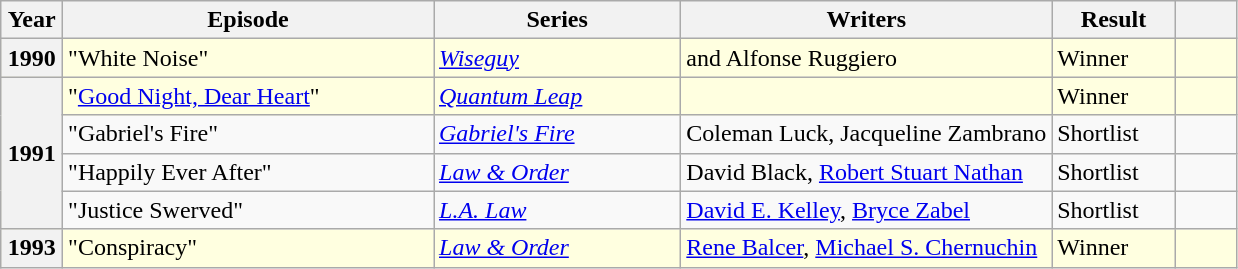<table class="wikitable sortable" style="wdith:100%">
<tr>
<th scope="col" width="5%">Year</th>
<th scope="col" width="30%">Episode</th>
<th scope="col" width="20%">Series</th>
<th scope="col" width="30%">Writers</th>
<th scope="col" width="10%">Result</th>
<th scope="col" width="5%"></th>
</tr>
<tr style="background:lightyellow;">
<th>1990</th>
<td>"White Noise"</td>
<td><em><a href='#'>Wiseguy</a></em></td>
<td> and Alfonse Ruggiero</td>
<td>Winner</td>
<td></td>
</tr>
<tr style="background:lightyellow;">
<th rowspan="4"><strong>1991</strong></th>
<td>"<a href='#'>Good Night, Dear Heart</a>"</td>
<td><em><a href='#'>Quantum Leap</a></em></td>
<td></td>
<td>Winner</td>
<td></td>
</tr>
<tr>
<td>"Gabriel's Fire"</td>
<td><em><a href='#'>Gabriel's Fire</a></em></td>
<td>Coleman Luck, Jacqueline Zambrano</td>
<td>Shortlist</td>
<td></td>
</tr>
<tr>
<td>"Happily Ever After"</td>
<td><em><a href='#'>Law & Order</a></em></td>
<td>David Black, <a href='#'>Robert Stuart Nathan</a></td>
<td>Shortlist</td>
<td></td>
</tr>
<tr>
<td>"Justice Swerved"</td>
<td><em><a href='#'>L.A. Law</a></em></td>
<td><a href='#'>David E. Kelley</a>, <a href='#'>Bryce Zabel</a></td>
<td>Shortlist</td>
<td></td>
</tr>
<tr style="background:lightyellow;">
<th>1993</th>
<td>"Conspiracy"</td>
<td><em><a href='#'>Law & Order</a></em></td>
<td><a href='#'>Rene Balcer</a>, <a href='#'>Michael S. Chernuchin</a></td>
<td>Winner</td>
<td></td>
</tr>
</table>
